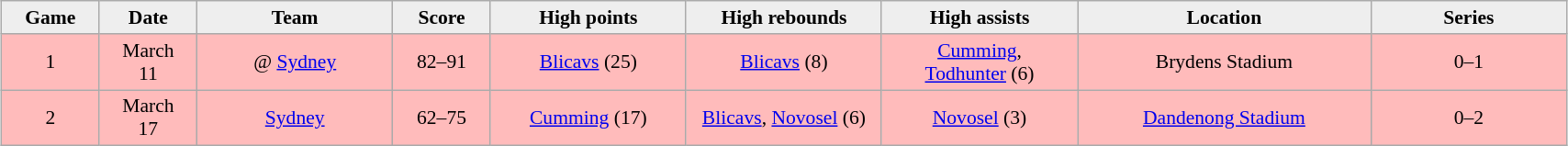<table class="wikitable" style="font-size:90%; text-align: center; width: 90%; margin:1em auto;">
<tr>
<th style="background:#eee; width: 5%;">Game</th>
<th style="background:#eee; width: 5%;">Date</th>
<th style="background:#eee; width: 10%;">Team</th>
<th style="background:#eee; width: 5%;">Score</th>
<th style="background:#eee; width: 10%;">High points</th>
<th style="background:#eee; width: 10%;">High rebounds</th>
<th style="background:#eee; width: 10%;">High assists</th>
<th style="background:#eee; width: 15%;">Location</th>
<th style="background:#eee; width: 10%;">Series</th>
</tr>
<tr style= "background:#fbb;">
<td>1</td>
<td>March <br> 11</td>
<td>@ <a href='#'>Sydney</a></td>
<td>82–91</td>
<td><a href='#'>Blicavs</a> (25)</td>
<td><a href='#'>Blicavs</a> (8)</td>
<td><a href='#'>Cumming</a>,<br> <a href='#'>Todhunter</a> (6)</td>
<td>Brydens Stadium</td>
<td>0–1</td>
</tr>
<tr style= "background:#fbb;">
<td>2</td>
<td>March <br> 17</td>
<td><a href='#'>Sydney</a></td>
<td>62–75</td>
<td><a href='#'>Cumming</a> (17)</td>
<td><a href='#'>Blicavs</a>, <a href='#'>Novosel</a> (6)</td>
<td><a href='#'>Novosel</a> (3)</td>
<td><a href='#'>Dandenong Stadium</a></td>
<td>0–2</td>
</tr>
</table>
